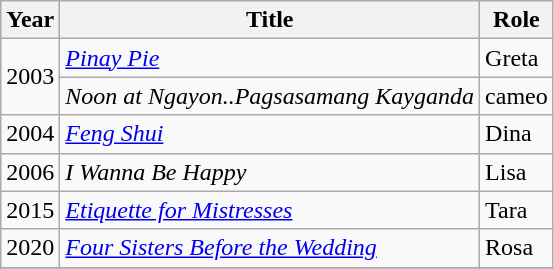<table class="wikitable sortable">
<tr>
<th>Year</th>
<th>Title</th>
<th>Role</th>
</tr>
<tr>
<td rowspan="2">2003</td>
<td><em><a href='#'>Pinay Pie</a></em></td>
<td>Greta</td>
</tr>
<tr>
<td><em>Noon at Ngayon..Pagsasamang Kayganda</em></td>
<td>cameo</td>
</tr>
<tr>
<td>2004</td>
<td><em><a href='#'>Feng Shui</a></em></td>
<td>Dina</td>
</tr>
<tr>
<td>2006</td>
<td><em>I Wanna Be Happy</em></td>
<td>Lisa</td>
</tr>
<tr>
<td>2015</td>
<td><em><a href='#'>Etiquette for Mistresses</a></em></td>
<td>Tara</td>
</tr>
<tr>
<td>2020</td>
<td><em><a href='#'>Four Sisters Before the Wedding</a></em></td>
<td>Rosa</td>
</tr>
<tr>
</tr>
</table>
